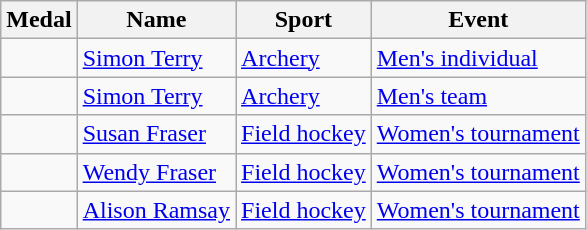<table class="wikitable sortable">
<tr>
<th>Medal</th>
<th>Name</th>
<th>Sport</th>
<th>Event</th>
</tr>
<tr>
<td></td>
<td><a href='#'>Simon Terry</a></td>
<td><a href='#'>Archery</a></td>
<td><a href='#'>Men's individual</a></td>
</tr>
<tr>
<td></td>
<td><a href='#'>Simon Terry</a></td>
<td><a href='#'>Archery</a></td>
<td><a href='#'>Men's team</a></td>
</tr>
<tr>
<td></td>
<td><a href='#'>Susan Fraser</a></td>
<td><a href='#'>Field hockey</a></td>
<td><a href='#'>Women's tournament</a></td>
</tr>
<tr>
<td></td>
<td><a href='#'>Wendy Fraser</a></td>
<td><a href='#'>Field hockey</a></td>
<td><a href='#'>Women's tournament</a></td>
</tr>
<tr>
<td></td>
<td><a href='#'>Alison Ramsay</a></td>
<td><a href='#'>Field hockey</a></td>
<td><a href='#'>Women's tournament</a></td>
</tr>
</table>
